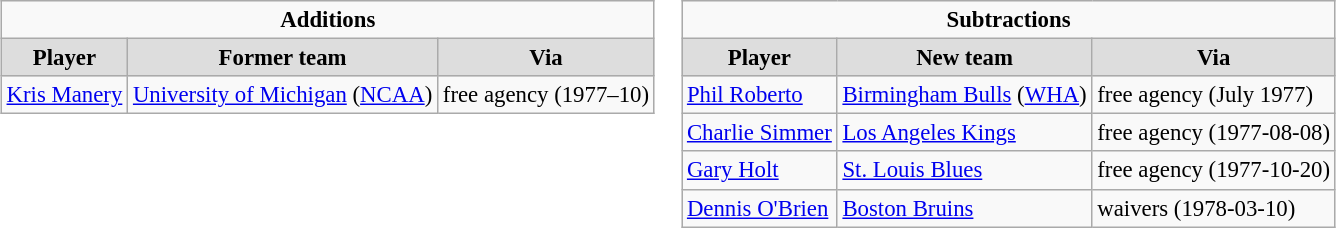<table cellspacing="0">
<tr>
<td valign="top"><br><table class="wikitable" style="font-size: 95%">
<tr>
<td colspan="10" align="center"><strong>Additions</strong></td>
</tr>
<tr align="center"  bgcolor="#dddddd">
<td><strong>Player</strong></td>
<td><strong>Former team</strong></td>
<td><strong>Via</strong></td>
</tr>
<tr>
<td><a href='#'>Kris Manery</a></td>
<td><a href='#'>University of Michigan</a> (<a href='#'>NCAA</a>)</td>
<td>free agency (1977–10)</td>
</tr>
</table>
</td>
<td valign="top"><br><table class="wikitable" style="font-size: 95%">
<tr>
<td colspan="10" align="center"><strong>Subtractions</strong></td>
</tr>
<tr align="center"  bgcolor="#dddddd">
<td><strong>Player</strong></td>
<td><strong>New team</strong></td>
<td><strong>Via</strong></td>
</tr>
<tr>
<td><a href='#'>Phil Roberto</a></td>
<td><a href='#'>Birmingham Bulls</a> (<a href='#'>WHA</a>)</td>
<td>free agency (July 1977)</td>
</tr>
<tr>
<td><a href='#'>Charlie Simmer</a></td>
<td><a href='#'>Los Angeles Kings</a></td>
<td>free agency (1977-08-08)</td>
</tr>
<tr>
<td><a href='#'>Gary Holt</a></td>
<td><a href='#'>St. Louis Blues</a></td>
<td>free agency (1977-10-20)</td>
</tr>
<tr>
<td><a href='#'>Dennis O'Brien</a></td>
<td><a href='#'>Boston Bruins</a></td>
<td>waivers (1978-03-10)</td>
</tr>
</table>
</td>
</tr>
</table>
